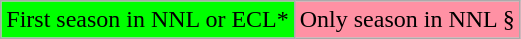<table class="wikitable" style="font-size:100%;line-height:1.1;">
<tr>
<td style="background-color:#00FF00;">First season in NNL or ECL*</td>
<td style="background-color:#FF91A4;">Only season in NNL §</td>
</tr>
</table>
